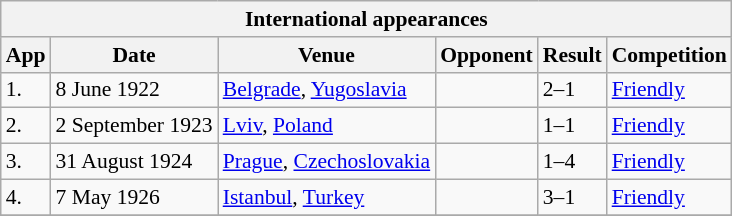<table class="wikitable" style="font-size:90%">
<tr>
<th colspan="7"><strong>International appearances</strong></th>
</tr>
<tr>
<th>App</th>
<th>Date</th>
<th>Venue</th>
<th>Opponent</th>
<th>Result</th>
<th>Competition</th>
</tr>
<tr>
<td>1.</td>
<td>8 June 1922</td>
<td><a href='#'>Belgrade</a>, <a href='#'>Yugoslavia</a></td>
<td></td>
<td>2–1</td>
<td><a href='#'>Friendly</a></td>
</tr>
<tr>
<td>2.</td>
<td>2 September 1923</td>
<td><a href='#'>Lviv</a>, <a href='#'>Poland</a></td>
<td></td>
<td>1–1</td>
<td><a href='#'>Friendly</a></td>
</tr>
<tr>
<td>3.</td>
<td>31 August 1924</td>
<td><a href='#'>Prague</a>, <a href='#'>Czechoslovakia</a></td>
<td></td>
<td>1–4</td>
<td><a href='#'>Friendly</a></td>
</tr>
<tr>
<td>4.</td>
<td>7 May 1926</td>
<td><a href='#'>Istanbul</a>, <a href='#'>Turkey</a></td>
<td></td>
<td>3–1</td>
<td><a href='#'>Friendly</a></td>
</tr>
<tr>
</tr>
</table>
